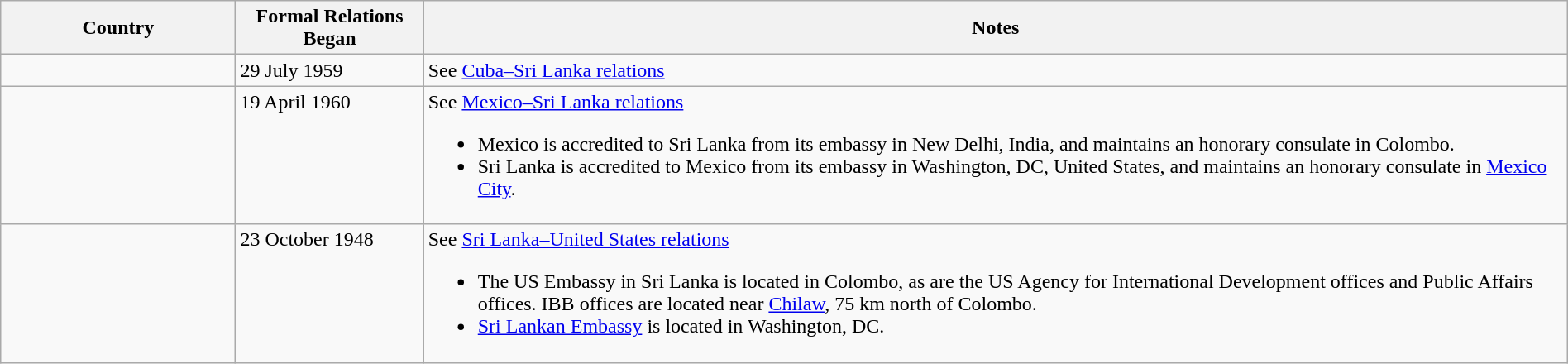<table class="wikitable sortable" style="width:100%; margin:auto;">
<tr>
<th style="width:15%;">Country</th>
<th style="width:12%;">Formal Relations Began</th>
<th>Notes</th>
</tr>
<tr valign="top">
<td></td>
<td>29 July 1959</td>
<td>See <a href='#'>Cuba–Sri Lanka relations</a></td>
</tr>
<tr valign="top">
<td></td>
<td>19 April 1960</td>
<td>See <a href='#'>Mexico–Sri Lanka relations</a><br><ul><li>Mexico is accredited to Sri Lanka from its embassy in New Delhi, India, and maintains an honorary consulate in Colombo.</li><li>Sri Lanka is accredited to Mexico from its embassy in Washington, DC, United States, and maintains an honorary consulate in <a href='#'>Mexico City</a>.</li></ul></td>
</tr>
<tr valign="top">
<td></td>
<td>23 October 1948</td>
<td>See <a href='#'>Sri Lanka–United States relations</a><br><ul><li>The US Embassy in Sri Lanka is located in Colombo, as are the US Agency for International Development offices and Public Affairs offices. IBB offices are located near <a href='#'>Chilaw</a>, 75 km north of Colombo.</li><li><a href='#'>Sri Lankan Embassy</a> is located in Washington, DC.</li></ul></td>
</tr>
</table>
